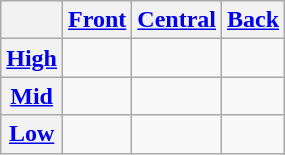<table class="wikitable" style="text-align: center;">
<tr>
<th></th>
<th><a href='#'>Front</a></th>
<th><a href='#'>Central</a></th>
<th><a href='#'>Back</a></th>
</tr>
<tr>
<th><a href='#'>High</a></th>
<td></td>
<td></td>
<td></td>
</tr>
<tr>
<th><a href='#'>Mid</a></th>
<td></td>
<td></td>
<td></td>
</tr>
<tr>
<th><a href='#'>Low</a></th>
<td></td>
<td></td>
<td></td>
</tr>
</table>
